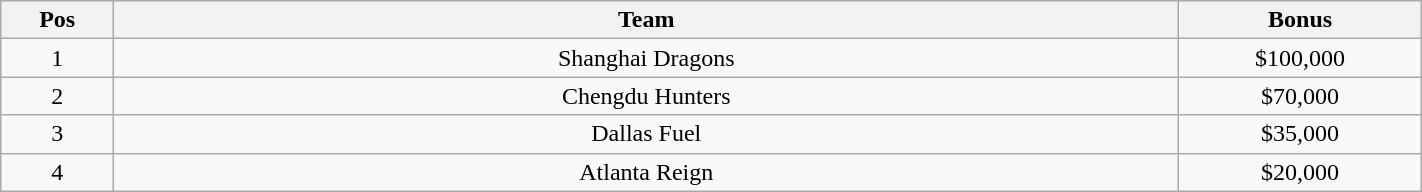<table class="wikitable" style="text-align: center; width:75%;">
<tr>
<th>Pos</th>
<th>Team</th>
<th>Bonus</th>
</tr>
<tr>
<td>1</td>
<td style="width:75%;">Shanghai Dragons</td>
<td>$100,000</td>
</tr>
<tr>
<td>2</td>
<td>Chengdu Hunters</td>
<td>$70,000</td>
</tr>
<tr>
<td>3</td>
<td>Dallas Fuel</td>
<td>$35,000</td>
</tr>
<tr>
<td>4</td>
<td>Atlanta Reign</td>
<td>$20,000</td>
</tr>
</table>
